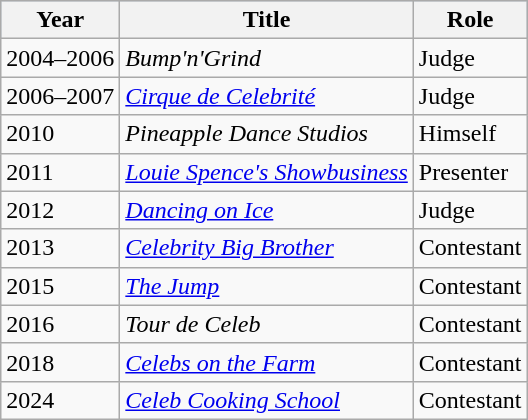<table class="wikitable">
<tr style="background:#b0c4de; text-align:center;">
<th>Year</th>
<th>Title</th>
<th>Role</th>
</tr>
<tr>
<td>2004–2006</td>
<td><em>Bump'n'Grind</em></td>
<td>Judge</td>
</tr>
<tr>
<td>2006–2007</td>
<td><em><a href='#'>Cirque de Celebrité</a></em></td>
<td>Judge</td>
</tr>
<tr>
<td>2010</td>
<td><em>Pineapple Dance Studios</em></td>
<td>Himself</td>
</tr>
<tr>
<td>2011</td>
<td><em><a href='#'>Louie Spence's Showbusiness</a></em></td>
<td>Presenter</td>
</tr>
<tr>
<td>2012</td>
<td><em><a href='#'>Dancing on Ice</a></em></td>
<td>Judge</td>
</tr>
<tr>
<td>2013</td>
<td><em><a href='#'>Celebrity Big Brother</a></em></td>
<td>Contestant</td>
</tr>
<tr>
<td>2015</td>
<td><em><a href='#'>The Jump</a></em></td>
<td>Contestant</td>
</tr>
<tr>
<td>2016</td>
<td><em>Tour de Celeb</em></td>
<td>Contestant</td>
</tr>
<tr>
<td>2018</td>
<td><em><a href='#'>Celebs on the Farm</a></em></td>
<td>Contestant</td>
</tr>
<tr>
<td>2024</td>
<td><em><a href='#'>Celeb Cooking School</a></em></td>
<td>Contestant</td>
</tr>
</table>
